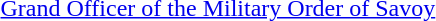<table>
<tr>
<td rowspan=2 style="width:60px; vertical-align:top;"></td>
<td><a href='#'>Grand Officer of the Military Order of Savoy</a></td>
</tr>
</table>
